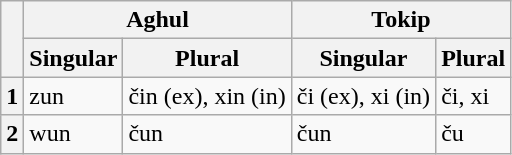<table class="wikitable">
<tr>
<th rowspan="2"></th>
<th colspan="2">Aghul</th>
<th colspan="2">Tokip</th>
</tr>
<tr>
<th>Singular</th>
<th>Plural</th>
<th>Singular</th>
<th>Plural</th>
</tr>
<tr>
<th>1</th>
<td>zun</td>
<td>čin (ex), xin (in)</td>
<td>či (ex), xi (in)</td>
<td>či, xi</td>
</tr>
<tr>
<th>2</th>
<td>wun</td>
<td>čun</td>
<td>čun</td>
<td>ču</td>
</tr>
</table>
